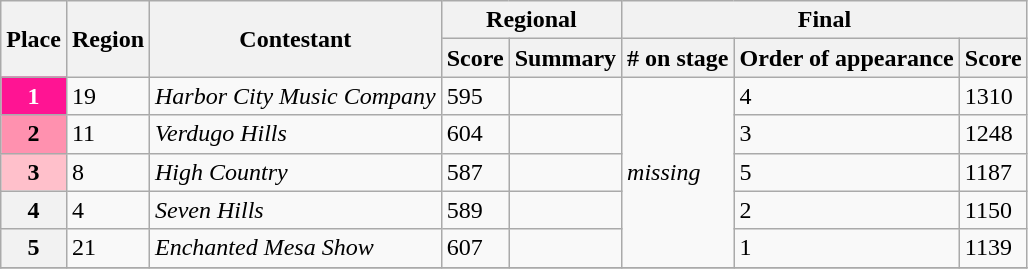<table class="wikitable sortable">
<tr>
<th scope="col" rowspan="2">Place</th>
<th scope="col" rowspan="2">Region</th>
<th scope="col" rowspan="2">Contestant</th>
<th scope="col" colspan="2">Regional</th>
<th colspan="3">Final</th>
</tr>
<tr>
<th scope="col">Score</th>
<th scope="col" class="unsortable">Summary</th>
<th># on stage</th>
<th scope="col">Order of appearance</th>
<th scope="col">Score</th>
</tr>
<tr>
<th scope="row" style="background: #FF1493; color:#fff;">1</th>
<td>19</td>
<td><em>Harbor City Music Company</em></td>
<td>595</td>
<td></td>
<td rowspan="5"><em>missing</em></td>
<td>4</td>
<td>1310</td>
</tr>
<tr>
<th scope="row" style="background: #FF91AF;">2</th>
<td>11</td>
<td><em>Verdugo Hills</em></td>
<td>604</td>
<td></td>
<td>3</td>
<td>1248</td>
</tr>
<tr>
<th scope="row" style="background: pink;">3</th>
<td>8</td>
<td><em>High Country</em></td>
<td>587</td>
<td></td>
<td>5</td>
<td>1187</td>
</tr>
<tr>
<th>4</th>
<td>4</td>
<td><em>Seven Hills</em></td>
<td>589</td>
<td></td>
<td>2</td>
<td>1150</td>
</tr>
<tr>
<th>5</th>
<td>21</td>
<td><em>Enchanted Mesa Show</em></td>
<td>607</td>
<td></td>
<td>1</td>
<td>1139</td>
</tr>
<tr>
</tr>
</table>
